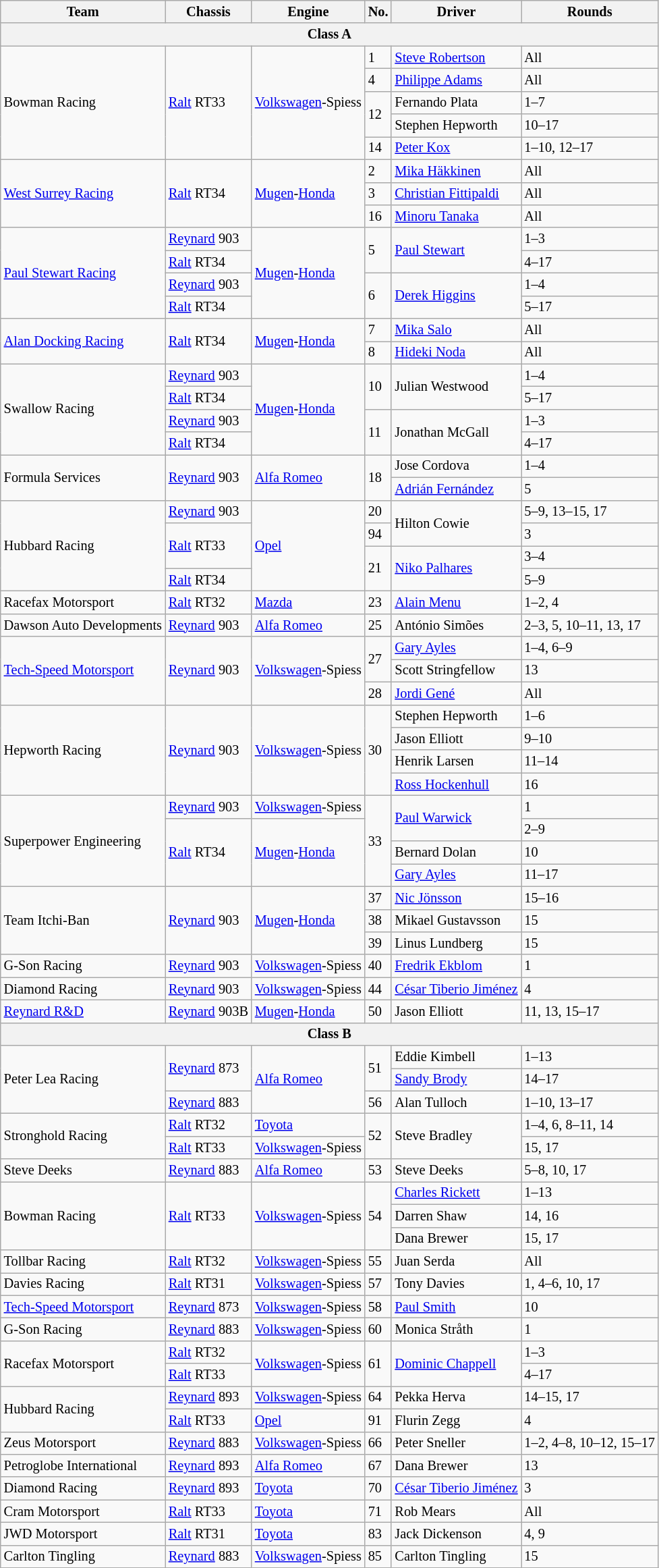<table class="wikitable" style="font-size: 85%;">
<tr>
<th>Team</th>
<th>Chassis</th>
<th>Engine</th>
<th>No.</th>
<th>Driver</th>
<th>Rounds</th>
</tr>
<tr>
<th colspan=6>Class A</th>
</tr>
<tr>
<td rowspan=5>Bowman Racing</td>
<td rowspan=5><a href='#'>Ralt</a> RT33</td>
<td rowspan=5><a href='#'>Volkswagen</a>-Spiess</td>
<td>1</td>
<td> <a href='#'>Steve Robertson</a></td>
<td>All</td>
</tr>
<tr>
<td>4</td>
<td> <a href='#'>Philippe Adams</a></td>
<td>All</td>
</tr>
<tr>
<td rowspan=2>12</td>
<td> Fernando Plata</td>
<td>1–7</td>
</tr>
<tr>
<td> Stephen Hepworth</td>
<td>10–17</td>
</tr>
<tr>
<td>14</td>
<td> <a href='#'>Peter Kox</a></td>
<td>1–10, 12–17</td>
</tr>
<tr>
<td rowspan=3><a href='#'>West Surrey Racing</a></td>
<td rowspan=3><a href='#'>Ralt</a> RT34</td>
<td rowspan=3><a href='#'>Mugen</a>-<a href='#'>Honda</a></td>
<td>2</td>
<td> <a href='#'>Mika Häkkinen</a></td>
<td>All</td>
</tr>
<tr>
<td>3</td>
<td> <a href='#'>Christian Fittipaldi</a></td>
<td>All</td>
</tr>
<tr>
<td>16</td>
<td> <a href='#'>Minoru Tanaka</a></td>
<td>All</td>
</tr>
<tr>
<td rowspan=4><a href='#'>Paul Stewart Racing</a></td>
<td><a href='#'>Reynard</a> 903</td>
<td rowspan=4><a href='#'>Mugen</a>-<a href='#'>Honda</a></td>
<td rowspan=2>5</td>
<td rowspan=2> <a href='#'>Paul Stewart</a></td>
<td>1–3</td>
</tr>
<tr>
<td><a href='#'>Ralt</a> RT34</td>
<td>4–17</td>
</tr>
<tr>
<td><a href='#'>Reynard</a> 903</td>
<td rowspan=2>6</td>
<td rowspan=2> <a href='#'>Derek Higgins</a></td>
<td>1–4</td>
</tr>
<tr>
<td><a href='#'>Ralt</a> RT34</td>
<td>5–17</td>
</tr>
<tr>
<td rowspan=2><a href='#'>Alan Docking Racing</a></td>
<td rowspan=2><a href='#'>Ralt</a> RT34</td>
<td rowspan=2><a href='#'>Mugen</a>-<a href='#'>Honda</a></td>
<td>7</td>
<td> <a href='#'>Mika Salo</a></td>
<td>All</td>
</tr>
<tr>
<td>8</td>
<td> <a href='#'>Hideki Noda</a></td>
<td>All</td>
</tr>
<tr>
<td rowspan=4>Swallow Racing</td>
<td><a href='#'>Reynard</a> 903</td>
<td rowspan=4><a href='#'>Mugen</a>-<a href='#'>Honda</a></td>
<td rowspan=2>10</td>
<td rowspan=2> Julian Westwood</td>
<td>1–4</td>
</tr>
<tr>
<td><a href='#'>Ralt</a> RT34</td>
<td>5–17</td>
</tr>
<tr>
<td><a href='#'>Reynard</a> 903</td>
<td rowspan=2>11</td>
<td rowspan=2> Jonathan McGall</td>
<td>1–3</td>
</tr>
<tr>
<td><a href='#'>Ralt</a> RT34</td>
<td>4–17</td>
</tr>
<tr>
<td rowspan=2>Formula Services</td>
<td rowspan=2><a href='#'>Reynard</a> 903</td>
<td rowspan=2><a href='#'>Alfa Romeo</a></td>
<td rowspan=2>18</td>
<td> Jose Cordova</td>
<td>1–4</td>
</tr>
<tr>
<td> <a href='#'>Adrián Fernández</a></td>
<td>5</td>
</tr>
<tr>
<td rowspan=4>Hubbard Racing</td>
<td><a href='#'>Reynard</a> 903</td>
<td rowspan=4><a href='#'>Opel</a></td>
<td>20</td>
<td rowspan=2> Hilton Cowie</td>
<td>5–9, 13–15, 17</td>
</tr>
<tr>
<td rowspan=2><a href='#'>Ralt</a> RT33</td>
<td>94</td>
<td>3</td>
</tr>
<tr>
<td rowspan=2>21</td>
<td rowspan=2> <a href='#'>Niko Palhares</a></td>
<td>3–4</td>
</tr>
<tr>
<td><a href='#'>Ralt</a> RT34</td>
<td>5–9</td>
</tr>
<tr>
<td>Racefax Motorsport</td>
<td><a href='#'>Ralt</a> RT32</td>
<td><a href='#'>Mazda</a></td>
<td>23</td>
<td> <a href='#'>Alain Menu</a></td>
<td>1–2, 4</td>
</tr>
<tr>
<td nowrap>Dawson Auto Developments</td>
<td><a href='#'>Reynard</a> 903</td>
<td><a href='#'>Alfa Romeo</a></td>
<td>25</td>
<td> António Simões</td>
<td nowrap>2–3, 5, 10–11, 13, 17</td>
</tr>
<tr>
<td rowspan=3><a href='#'>Tech-Speed Motorsport</a></td>
<td rowspan=3><a href='#'>Reynard</a> 903</td>
<td rowspan=3><a href='#'>Volkswagen</a>-Spiess</td>
<td rowspan=2>27</td>
<td> <a href='#'>Gary Ayles</a></td>
<td>1–4, 6–9</td>
</tr>
<tr>
<td> Scott Stringfellow</td>
<td>13</td>
</tr>
<tr>
<td>28</td>
<td> <a href='#'>Jordi Gené</a></td>
<td>All</td>
</tr>
<tr>
<td rowspan=4>Hepworth Racing</td>
<td rowspan=4><a href='#'>Reynard</a> 903</td>
<td rowspan=4><a href='#'>Volkswagen</a>-Spiess</td>
<td rowspan=4>30</td>
<td> Stephen Hepworth</td>
<td>1–6</td>
</tr>
<tr>
<td> Jason Elliott</td>
<td>9–10</td>
</tr>
<tr>
<td> Henrik Larsen</td>
<td>11–14</td>
</tr>
<tr>
<td> <a href='#'>Ross Hockenhull</a></td>
<td>16</td>
</tr>
<tr>
<td rowspan=4>Superpower Engineering</td>
<td><a href='#'>Reynard</a> 903</td>
<td><a href='#'>Volkswagen</a>-Spiess</td>
<td rowspan=4>33</td>
<td rowspan=2> <a href='#'>Paul Warwick</a></td>
<td>1</td>
</tr>
<tr>
<td rowspan=3><a href='#'>Ralt</a> RT34</td>
<td rowspan=3><a href='#'>Mugen</a>-<a href='#'>Honda</a></td>
<td>2–9</td>
</tr>
<tr>
<td> Bernard Dolan</td>
<td>10</td>
</tr>
<tr>
<td> <a href='#'>Gary Ayles</a></td>
<td>11–17</td>
</tr>
<tr>
<td rowspan=3>Team Itchi-Ban</td>
<td rowspan=3><a href='#'>Reynard</a> 903</td>
<td rowspan=3><a href='#'>Mugen</a>-<a href='#'>Honda</a></td>
<td>37</td>
<td> <a href='#'>Nic Jönsson</a></td>
<td>15–16</td>
</tr>
<tr>
<td>38</td>
<td> Mikael Gustavsson</td>
<td>15</td>
</tr>
<tr>
<td>39</td>
<td> Linus Lundberg</td>
<td>15</td>
</tr>
<tr>
<td>G-Son Racing</td>
<td><a href='#'>Reynard</a> 903</td>
<td><a href='#'>Volkswagen</a>-Spiess</td>
<td>40</td>
<td> <a href='#'>Fredrik Ekblom</a></td>
<td>1</td>
</tr>
<tr>
<td>Diamond Racing</td>
<td><a href='#'>Reynard</a> 903</td>
<td><a href='#'>Volkswagen</a>-Spiess</td>
<td>44</td>
<td nowrap> <a href='#'>César Tiberio Jiménez</a></td>
<td>4</td>
</tr>
<tr>
<td><a href='#'>Reynard R&D</a></td>
<td><a href='#'>Reynard</a> 903B</td>
<td><a href='#'>Mugen</a>-<a href='#'>Honda</a></td>
<td>50</td>
<td> Jason Elliott</td>
<td>11, 13, 15–17</td>
</tr>
<tr>
<th colspan=6>Class B</th>
</tr>
<tr>
<td rowspan=3>Peter Lea Racing</td>
<td rowspan=2><a href='#'>Reynard</a> 873</td>
<td rowspan=3><a href='#'>Alfa Romeo</a></td>
<td rowspan=2>51</td>
<td> Eddie Kimbell</td>
<td>1–13</td>
</tr>
<tr>
<td> <a href='#'>Sandy Brody</a></td>
<td>14–17</td>
</tr>
<tr>
<td><a href='#'>Reynard</a> 883</td>
<td>56</td>
<td> Alan Tulloch</td>
<td>1–10, 13–17</td>
</tr>
<tr>
<td rowspan=2>Stronghold Racing</td>
<td><a href='#'>Ralt</a> RT32</td>
<td><a href='#'>Toyota</a></td>
<td rowspan=2>52</td>
<td rowspan=2> Steve Bradley</td>
<td>1–4, 6, 8–11, 14</td>
</tr>
<tr>
<td><a href='#'>Ralt</a> RT33</td>
<td><a href='#'>Volkswagen</a>-Spiess</td>
<td>15, 17</td>
</tr>
<tr>
<td>Steve Deeks</td>
<td><a href='#'>Reynard</a> 883</td>
<td><a href='#'>Alfa Romeo</a></td>
<td>53</td>
<td> Steve Deeks</td>
<td>5–8, 10, 17</td>
</tr>
<tr>
<td rowspan=3>Bowman Racing</td>
<td rowspan=3><a href='#'>Ralt</a> RT33</td>
<td rowspan=3><a href='#'>Volkswagen</a>-Spiess</td>
<td rowspan=3>54</td>
<td> <a href='#'>Charles Rickett</a></td>
<td>1–13</td>
</tr>
<tr>
<td> Darren Shaw</td>
<td>14, 16</td>
</tr>
<tr>
<td> Dana Brewer</td>
<td>15, 17</td>
</tr>
<tr>
<td>Tollbar Racing</td>
<td><a href='#'>Ralt</a> RT32</td>
<td><a href='#'>Volkswagen</a>-Spiess</td>
<td>55</td>
<td> Juan Serda</td>
<td>All</td>
</tr>
<tr>
<td>Davies Racing</td>
<td><a href='#'>Ralt</a> RT31</td>
<td><a href='#'>Volkswagen</a>-Spiess</td>
<td>57</td>
<td> Tony Davies</td>
<td>1, 4–6, 10, 17</td>
</tr>
<tr>
<td><a href='#'>Tech-Speed Motorsport</a></td>
<td><a href='#'>Reynard</a> 873</td>
<td><a href='#'>Volkswagen</a>-Spiess</td>
<td>58</td>
<td> <a href='#'>Paul Smith</a></td>
<td>10</td>
</tr>
<tr>
<td>G-Son Racing</td>
<td><a href='#'>Reynard</a> 883</td>
<td><a href='#'>Volkswagen</a>-Spiess</td>
<td>60</td>
<td> Monica Stråth</td>
<td>1</td>
</tr>
<tr>
<td rowspan=2>Racefax Motorsport</td>
<td><a href='#'>Ralt</a> RT32</td>
<td rowspan=2><a href='#'>Volkswagen</a>-Spiess</td>
<td rowspan=2>61</td>
<td rowspan=2> <a href='#'>Dominic Chappell</a></td>
<td>1–3</td>
</tr>
<tr>
<td><a href='#'>Ralt</a> RT33</td>
<td>4–17</td>
</tr>
<tr>
<td rowspan=2>Hubbard Racing</td>
<td><a href='#'>Reynard</a> 893</td>
<td><a href='#'>Volkswagen</a>-Spiess</td>
<td>64</td>
<td> Pekka Herva</td>
<td>14–15, 17</td>
</tr>
<tr>
<td><a href='#'>Ralt</a> RT33</td>
<td><a href='#'>Opel</a></td>
<td>91</td>
<td> Flurin Zegg</td>
<td>4</td>
</tr>
<tr>
<td>Zeus Motorsport</td>
<td><a href='#'>Reynard</a> 883</td>
<td><a href='#'>Volkswagen</a>-Spiess</td>
<td>66</td>
<td> Peter Sneller</td>
<td>1–2, 4–8, 10–12, 15–17</td>
</tr>
<tr>
<td>Petroglobe International</td>
<td><a href='#'>Reynard</a> 893</td>
<td><a href='#'>Alfa Romeo</a></td>
<td>67</td>
<td> Dana Brewer</td>
<td>13</td>
</tr>
<tr>
<td>Diamond Racing</td>
<td><a href='#'>Reynard</a> 893</td>
<td><a href='#'>Toyota</a></td>
<td>70</td>
<td> <a href='#'>César Tiberio Jiménez</a></td>
<td>3</td>
</tr>
<tr>
<td>Cram Motorsport</td>
<td><a href='#'>Ralt</a> RT33</td>
<td><a href='#'>Toyota</a></td>
<td>71</td>
<td> Rob Mears</td>
<td>All</td>
</tr>
<tr>
<td>JWD Motorsport</td>
<td><a href='#'>Ralt</a> RT31</td>
<td><a href='#'>Toyota</a></td>
<td>83</td>
<td> Jack Dickenson</td>
<td>4, 9</td>
</tr>
<tr>
<td>Carlton Tingling</td>
<td><a href='#'>Reynard</a> 883</td>
<td><a href='#'>Volkswagen</a>-Spiess</td>
<td>85</td>
<td> Carlton Tingling</td>
<td>15</td>
</tr>
</table>
